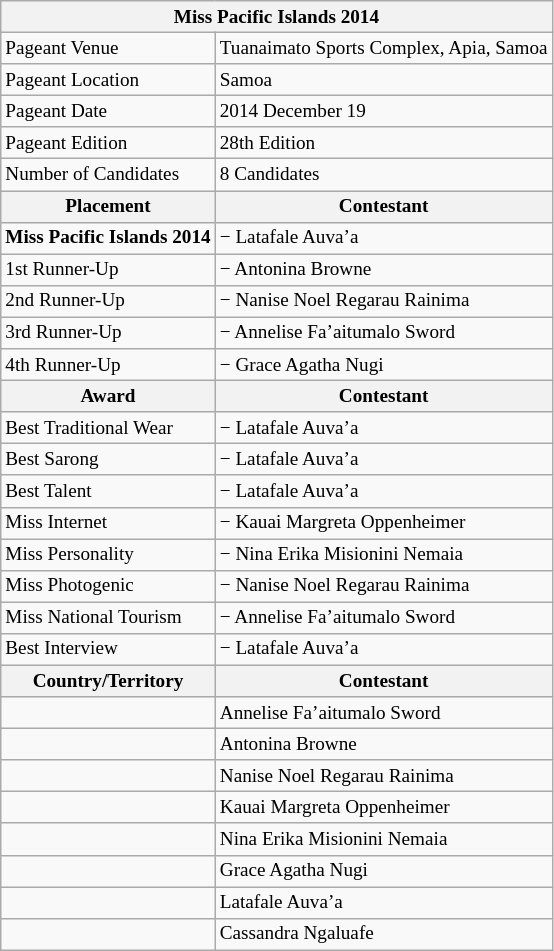<table class="wikitable sortable" style="font-size: 80%;">
<tr>
<th colspan="2"><strong>Miss Pacific Islands 2014</strong></th>
</tr>
<tr>
<td>Pageant Venue</td>
<td>Tuanaimato Sports Complex, Apia, Samoa</td>
</tr>
<tr>
<td>Pageant Location</td>
<td>Samoa</td>
</tr>
<tr>
<td>Pageant Date</td>
<td>2014 December 19</td>
</tr>
<tr>
<td>Pageant Edition</td>
<td>28th Edition</td>
</tr>
<tr>
<td>Number of Candidates</td>
<td>8 Candidates</td>
</tr>
<tr>
<th>Placement</th>
<th>Contestant</th>
</tr>
<tr>
<td><strong>Miss Pacific Islands 2014</strong></td>
<td> − Latafale Auva’a</td>
</tr>
<tr>
<td>1st Runner-Up</td>
<td> − Antonina Browne</td>
</tr>
<tr>
<td>2nd Runner-Up</td>
<td> − Nanise Noel Regarau Rainima</td>
</tr>
<tr>
<td>3rd Runner-Up</td>
<td> − Annelise Fa’aitumalo Sword</td>
</tr>
<tr>
<td>4th Runner-Up</td>
<td> − Grace Agatha Nugi</td>
</tr>
<tr>
<th>Award</th>
<th>Contestant</th>
</tr>
<tr>
<td>Best Traditional Wear</td>
<td> − Latafale Auva’a</td>
</tr>
<tr>
<td>Best Sarong</td>
<td> − Latafale Auva’a</td>
</tr>
<tr>
<td>Best Talent</td>
<td> − Latafale Auva’a</td>
</tr>
<tr>
<td>Miss Internet</td>
<td> − Kauai Margreta Oppenheimer</td>
</tr>
<tr>
<td>Miss Personality</td>
<td> − Nina Erika Misionini Nemaia</td>
</tr>
<tr>
<td>Miss Photogenic</td>
<td> − Nanise Noel Regarau Rainima</td>
</tr>
<tr>
<td>Miss National Tourism</td>
<td> − Annelise Fa’aitumalo Sword</td>
</tr>
<tr>
<td>Best Interview</td>
<td> − Latafale Auva’a</td>
</tr>
<tr>
<th><strong>Country/Territory</strong></th>
<th>Contestant</th>
</tr>
<tr>
<td></td>
<td>Annelise Fa’aitumalo Sword</td>
</tr>
<tr>
<td></td>
<td>Antonina Browne</td>
</tr>
<tr>
<td></td>
<td>Nanise Noel Regarau Rainima</td>
</tr>
<tr>
<td></td>
<td>Kauai Margreta Oppenheimer</td>
</tr>
<tr>
<td></td>
<td>Nina Erika Misionini Nemaia</td>
</tr>
<tr>
<td></td>
<td>Grace Agatha Nugi</td>
</tr>
<tr>
<td></td>
<td>Latafale Auva’a</td>
</tr>
<tr>
<td></td>
<td>Cassandra Ngaluafe</td>
</tr>
</table>
